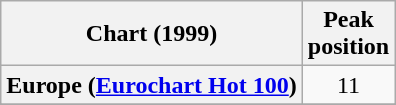<table class="wikitable sortable plainrowheaders" style="text-align:center">
<tr>
<th scope="col">Chart (1999)</th>
<th scope="col">Peak<br>position</th>
</tr>
<tr>
<th scope="row">Europe (<a href='#'>Eurochart Hot 100</a>)</th>
<td>11</td>
</tr>
<tr>
</tr>
<tr>
</tr>
</table>
